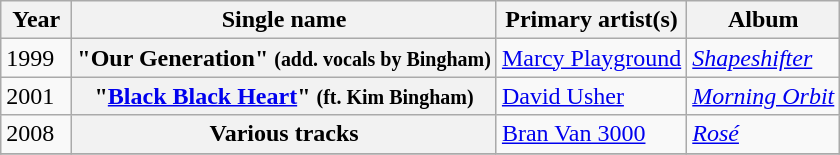<table class="wikitable plainrowheaders" style="text-align:left;">
<tr>
<th scope="col" rowspan="1" style="width:2.5em;">Year</th>
<th scope="col" rowspan="1">Single name</th>
<th scope="col" rowspan="1">Primary artist(s)</th>
<th scope="col" rowspan="1">Album</th>
</tr>
<tr>
<td rowspan="1">1999</td>
<th scope="row">"Our Generation" <small>(add. vocals by Bingham)</small></th>
<td><a href='#'>Marcy Playground</a></td>
<td rowspan="1"><em><a href='#'>Shapeshifter</a></em></td>
</tr>
<tr>
<td rowspan="1">2001</td>
<th scope="row">"<a href='#'>Black Black Heart</a>" <small>(ft. Kim Bingham)</small></th>
<td><a href='#'>David Usher</a></td>
<td rowspan="1"><em><a href='#'>Morning Orbit</a></em></td>
</tr>
<tr>
<td rowspan="1">2008</td>
<th scope="row">Various tracks</th>
<td><a href='#'>Bran Van 3000</a></td>
<td><em><a href='#'>Rosé</a></em></td>
</tr>
<tr>
</tr>
</table>
